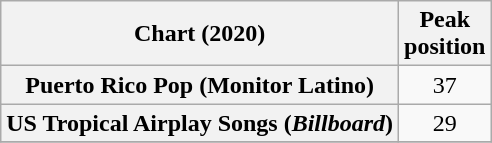<table class="wikitable sortable">
<tr>
<th>Chart (2020)</th>
<th align="center">Peak<br>position</th>
</tr>
<tr>
<th scope="row">Puerto Rico Pop (Monitor Latino)</th>
<td align="center">37</td>
</tr>
<tr>
<th scope="row">US Tropical Airplay Songs (<em>Billboard</em>)</th>
<td align="center">29</td>
</tr>
<tr>
</tr>
</table>
